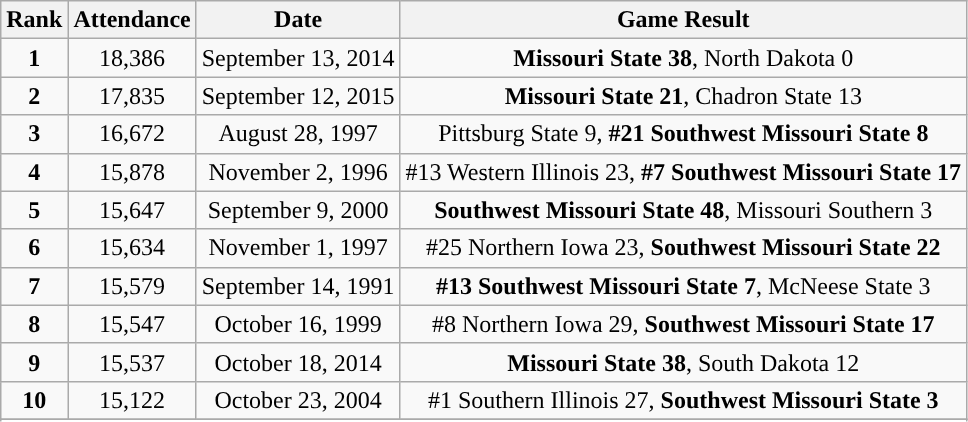<table class="wikitable">
<tr>
<th>Rank</th>
<th>Attendance</th>
<th>Date</th>
<th>Game Result</th>
</tr>
<tr align="center">
<td><strong>1</strong></td>
<td>18,386</td>
<td>September 13, 2014</td>
<td><strong>Missouri State 38</strong>, North Dakota 0</td>
</tr>
<tr align="center">
<td><strong>2</strong></td>
<td>17,835</td>
<td>September 12, 2015</td>
<td><strong>Missouri State 21</strong>, Chadron State 13</td>
</tr>
<tr align="center">
<td><strong>3</strong></td>
<td>16,672</td>
<td>August 28, 1997</td>
<td>Pittsburg State 9, <strong>#21 Southwest Missouri State 8</strong></td>
</tr>
<tr align="center">
<td><strong>4</strong></td>
<td>15,878</td>
<td>November 2, 1996</td>
<td>#13 Western Illinois 23, <strong>#7 Southwest Missouri State 17</strong></td>
</tr>
<tr align="center">
<td><strong>5</strong></td>
<td>15,647</td>
<td>September 9, 2000</td>
<td><strong>Southwest Missouri State 48</strong>, Missouri Southern 3</td>
</tr>
<tr align="center">
<td><strong>6</strong></td>
<td>15,634</td>
<td>November 1, 1997</td>
<td>#25 Northern Iowa 23, <strong>Southwest Missouri State 22</strong></td>
</tr>
<tr align="center">
<td><strong>7</strong></td>
<td>15,579</td>
<td>September 14, 1991</td>
<td><strong>#13 Southwest Missouri State 7</strong>, McNeese State 3</td>
</tr>
<tr align="center">
<td><strong>8</strong></td>
<td>15,547</td>
<td>October 16, 1999</td>
<td>#8 Northern Iowa 29, <strong>Southwest Missouri State 17</strong></td>
</tr>
<tr align="center">
<td><strong>9</strong></td>
<td>15,537</td>
<td>October 18, 2014</td>
<td><strong>Missouri State 38</strong>, South Dakota 12</td>
</tr>
<tr align="center">
<td><strong>10</strong></td>
<td>15,122</td>
<td>October 23, 2004</td>
<td>#1 Southern Illinois 27, <strong>Southwest Missouri State 3</strong></td>
</tr>
<tr align="center">
</tr>
<tr>
</tr>
</table>
